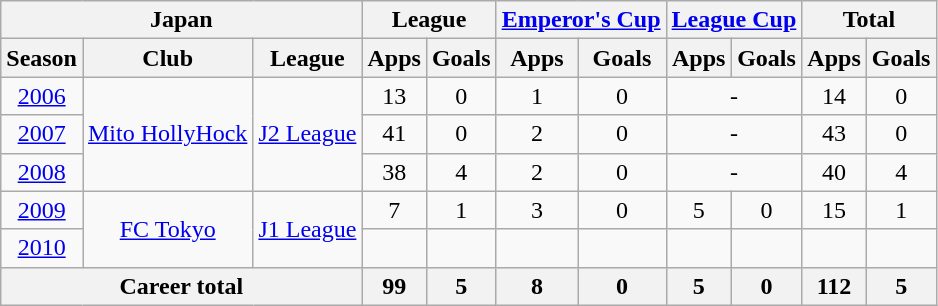<table class="wikitable" style="text-align:center">
<tr>
<th colspan=3>Japan</th>
<th colspan=2>League</th>
<th colspan=2><a href='#'>Emperor's Cup</a></th>
<th colspan=2><a href='#'>League Cup</a></th>
<th colspan=2>Total</th>
</tr>
<tr>
<th>Season</th>
<th>Club</th>
<th>League</th>
<th>Apps</th>
<th>Goals</th>
<th>Apps</th>
<th>Goals</th>
<th>Apps</th>
<th>Goals</th>
<th>Apps</th>
<th>Goals</th>
</tr>
<tr>
<td><a href='#'>2006</a></td>
<td rowspan="3"><a href='#'>Mito HollyHock</a></td>
<td rowspan="3"><a href='#'>J2 League</a></td>
<td>13</td>
<td>0</td>
<td>1</td>
<td>0</td>
<td colspan="2">-</td>
<td>14</td>
<td>0</td>
</tr>
<tr>
<td><a href='#'>2007</a></td>
<td>41</td>
<td>0</td>
<td>2</td>
<td>0</td>
<td colspan="2">-</td>
<td>43</td>
<td>0</td>
</tr>
<tr>
<td><a href='#'>2008</a></td>
<td>38</td>
<td>4</td>
<td>2</td>
<td>0</td>
<td colspan="2">-</td>
<td>40</td>
<td>4</td>
</tr>
<tr>
<td><a href='#'>2009</a></td>
<td rowspan="2"><a href='#'>FC Tokyo</a></td>
<td rowspan="2"><a href='#'>J1 League</a></td>
<td>7</td>
<td>1</td>
<td>3</td>
<td>0</td>
<td>5</td>
<td>0</td>
<td>15</td>
<td>1</td>
</tr>
<tr>
<td><a href='#'>2010</a></td>
<td></td>
<td></td>
<td></td>
<td></td>
<td></td>
<td></td>
<td></td>
<td></td>
</tr>
<tr>
<th colspan=3>Career total</th>
<th>99</th>
<th>5</th>
<th>8</th>
<th>0</th>
<th>5</th>
<th>0</th>
<th>112</th>
<th>5</th>
</tr>
</table>
